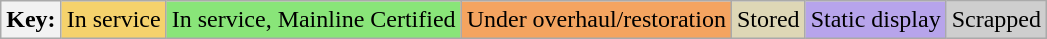<table class="wikitable">
<tr>
<th>Key:</th>
<td style="background:#f5d26c;">In service</td>
<td style="background:#89e579;">In service, Mainline Certified</td>
<td style="background:#f4a460;">Under overhaul/restoration</td>
<td style="background:#ded7b6;">Stored</td>
<td style="background:#b7a4eb;">Static display</td>
<td style="background:#cecece;">Scrapped</td>
</tr>
</table>
